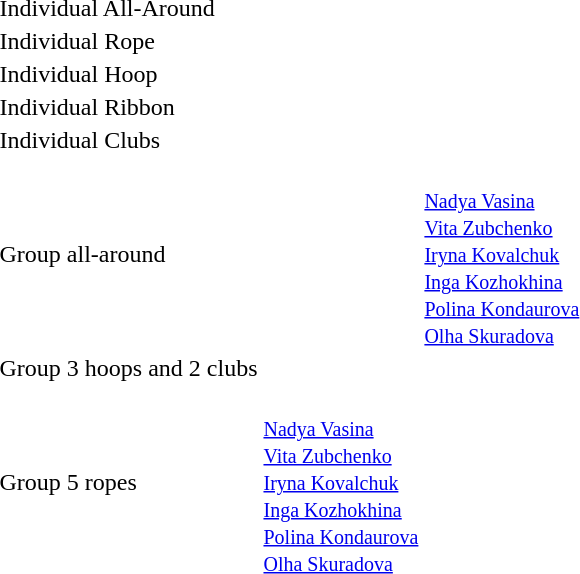<table>
<tr>
<td>Individual All-Around</td>
<td></td>
<td></td>
<td></td>
</tr>
<tr>
<td>Individual Rope</td>
<td></td>
<td></td>
<td></td>
</tr>
<tr>
<td>Individual Hoop</td>
<td></td>
<td></td>
<td></td>
</tr>
<tr>
<td>Individual Ribbon</td>
<td></td>
<td></td>
<td></td>
</tr>
<tr>
<td>Individual Clubs</td>
<td></td>
<td></td>
<td></td>
</tr>
<tr>
<td>Group all-around</td>
<td></td>
<td><br><small><a href='#'>Nadya Vasina</a><br><a href='#'>Vita Zubchenko</a><br><a href='#'>Iryna Kovalchuk</a><br><a href='#'>Inga Kozhokhina</a><br><a href='#'>Polina Kondaurova</a><br><a href='#'>Olha Skuradova</a></small></td>
<td></td>
</tr>
<tr>
<td>Group 3 hoops and 2 clubs</td>
<td></td>
<td></td>
<td></td>
</tr>
<tr>
<td>Group 5 ropes</td>
<td><br><small><a href='#'>Nadya Vasina</a><br><a href='#'>Vita Zubchenko</a><br><a href='#'>Iryna Kovalchuk</a><br><a href='#'>Inga Kozhokhina</a><br><a href='#'>Polina Kondaurova</a><br><a href='#'>Olha Skuradova</a></small></td>
<td></td>
<td></td>
</tr>
</table>
